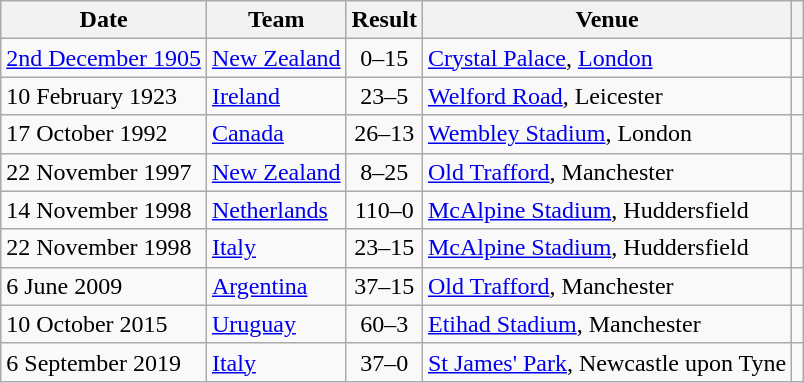<table class="wikitable sortable">
<tr>
<th>Date</th>
<th>Team</th>
<th>Result</th>
<th>Venue</th>
<th></th>
</tr>
<tr>
<td><a href='#'>2nd December 1905</a></td>
<td> <a href='#'>New Zealand</a></td>
<td align=center>0–15</td>
<td><a href='#'>Crystal Palace</a>, <a href='#'>London</a></td>
<td align=center></td>
</tr>
<tr>
<td>10 February 1923</td>
<td> <a href='#'>Ireland</a></td>
<td align=center>23–5</td>
<td><a href='#'>Welford Road</a>, Leicester</td>
<td align=center></td>
</tr>
<tr>
<td>17 October 1992</td>
<td> <a href='#'>Canada</a></td>
<td align=center>26–13</td>
<td><a href='#'>Wembley Stadium</a>, London</td>
<td align=center></td>
</tr>
<tr>
<td>22 November 1997</td>
<td> <a href='#'>New Zealand</a></td>
<td align=center>8–25</td>
<td><a href='#'>Old Trafford</a>, Manchester</td>
<td align=center></td>
</tr>
<tr>
<td>14 November 1998</td>
<td> <a href='#'>Netherlands</a></td>
<td align=center>110–0</td>
<td><a href='#'>McAlpine Stadium</a>, Huddersfield</td>
<td align=center></td>
</tr>
<tr>
<td>22 November 1998</td>
<td> <a href='#'>Italy</a></td>
<td align=center>23–15</td>
<td><a href='#'>McAlpine Stadium</a>, Huddersfield</td>
<td align=center></td>
</tr>
<tr>
<td>6 June 2009</td>
<td> <a href='#'>Argentina</a></td>
<td align=center>37–15</td>
<td><a href='#'>Old Trafford</a>, Manchester</td>
<td align=center></td>
</tr>
<tr>
<td>10 October 2015</td>
<td> <a href='#'>Uruguay</a></td>
<td align=center>60–3</td>
<td><a href='#'>Etihad Stadium</a>, Manchester</td>
<td align=center></td>
</tr>
<tr>
<td>6 September 2019</td>
<td> <a href='#'>Italy</a></td>
<td align=center>37–0</td>
<td><a href='#'>St James' Park</a>, Newcastle upon Tyne</td>
<td align=center></td>
</tr>
</table>
